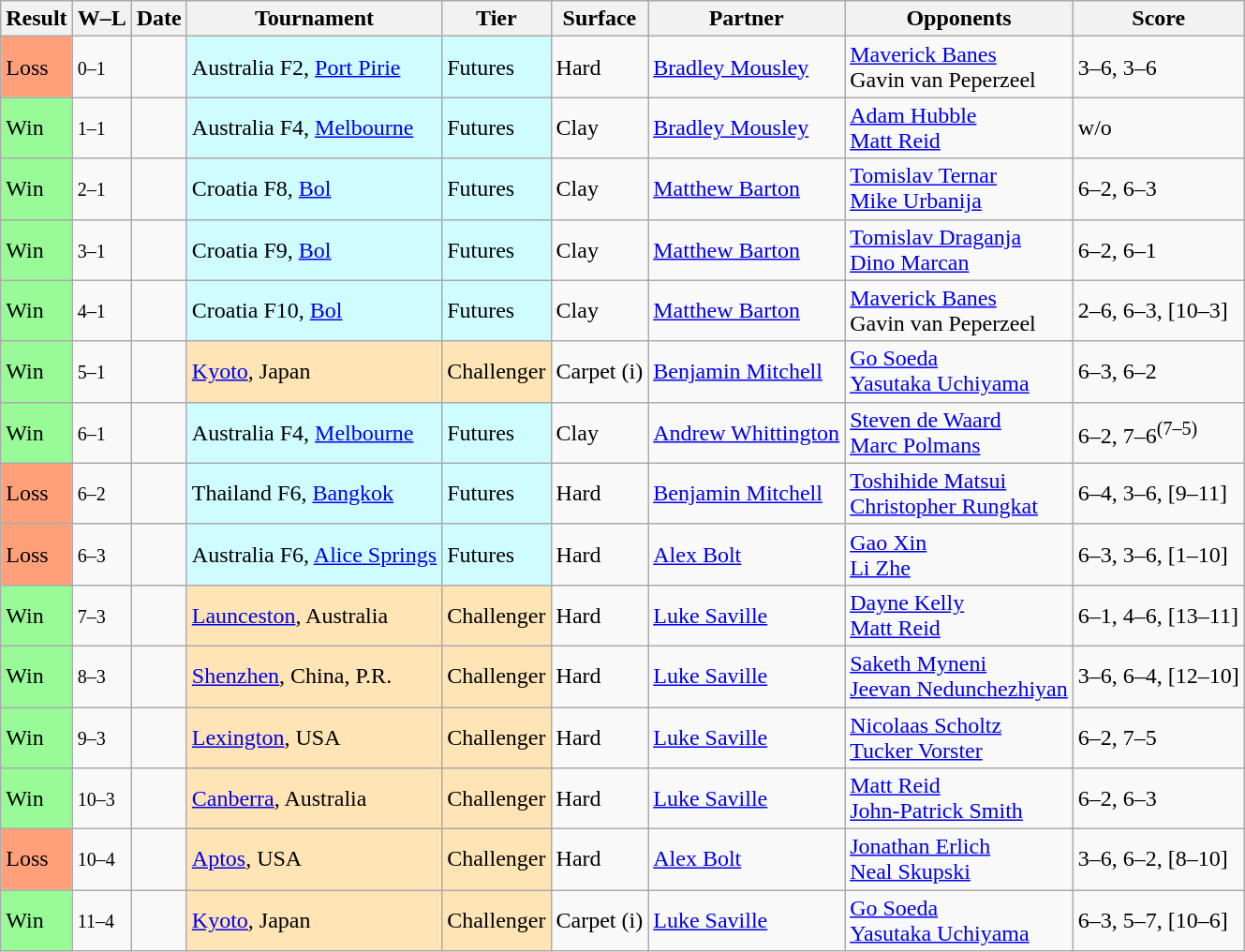<table class="sortable wikitable">
<tr>
<th>Result</th>
<th class=unsortable>W–L</th>
<th>Date</th>
<th>Tournament</th>
<th>Tier</th>
<th>Surface</th>
<th>Partner</th>
<th>Opponents</th>
<th class=unsortable>Score</th>
</tr>
<tr>
<td bgcolor=FFA07A>Loss</td>
<td><small>0–1</small></td>
<td></td>
<td style=background:#cffcff>Australia F2, <a href='#'>Port Pirie</a></td>
<td style=background:#cffcff>Futures</td>
<td>Hard</td>
<td> <a href='#'>Bradley Mousley</a></td>
<td> <a href='#'>Maverick Banes</a><br> Gavin van Peperzeel</td>
<td>3–6, 3–6</td>
</tr>
<tr>
<td bgcolor=98FB98>Win</td>
<td><small>1–1</small></td>
<td></td>
<td style=background:#cffcff>Australia F4, <a href='#'>Melbourne</a></td>
<td style=background:#cffcff>Futures</td>
<td>Clay</td>
<td> <a href='#'>Bradley Mousley</a></td>
<td> <a href='#'>Adam Hubble</a><br> <a href='#'>Matt Reid</a></td>
<td>w/o</td>
</tr>
<tr>
<td bgcolor=98FB98>Win</td>
<td><small>2–1</small></td>
<td></td>
<td style=background:#cffcff>Croatia F8, <a href='#'>Bol</a></td>
<td style=background:#cffcff>Futures</td>
<td>Clay</td>
<td> <a href='#'>Matthew Barton</a></td>
<td> <a href='#'>Tomislav Ternar</a><br> <a href='#'>Mike Urbanija</a></td>
<td>6–2, 6–3</td>
</tr>
<tr>
<td bgcolor=98FB98>Win</td>
<td><small>3–1</small></td>
<td></td>
<td style=background:#cffcff>Croatia F9, <a href='#'>Bol</a></td>
<td style=background:#cffcff>Futures</td>
<td>Clay</td>
<td> <a href='#'>Matthew Barton</a></td>
<td> <a href='#'>Tomislav Draganja</a><br> <a href='#'>Dino Marcan</a></td>
<td>6–2, 6–1</td>
</tr>
<tr>
<td bgcolor=98FB98>Win</td>
<td><small>4–1</small></td>
<td></td>
<td style=background:#cffcff>Croatia F10, <a href='#'>Bol</a></td>
<td style=background:#cffcff>Futures</td>
<td>Clay</td>
<td> <a href='#'>Matthew Barton</a></td>
<td> <a href='#'>Maverick Banes</a><br> Gavin van Peperzeel</td>
<td>2–6, 6–3, [10–3]</td>
</tr>
<tr>
<td bgcolor=98FB98>Win</td>
<td><small>5–1</small></td>
<td><a href='#'></a></td>
<td style=background:moccasin><a href='#'>Kyoto</a>, Japan</td>
<td style=background:moccasin>Challenger</td>
<td>Carpet (i)</td>
<td> <a href='#'>Benjamin Mitchell</a></td>
<td> <a href='#'>Go Soeda</a><br> <a href='#'>Yasutaka Uchiyama</a></td>
<td>6–3, 6–2</td>
</tr>
<tr>
<td bgcolor=98FB98>Win</td>
<td><small>6–1</small></td>
<td></td>
<td style=background:#cffcff>Australia F4, <a href='#'>Melbourne</a></td>
<td style=background:#cffcff>Futures</td>
<td>Clay</td>
<td> <a href='#'>Andrew Whittington</a></td>
<td> <a href='#'>Steven de Waard</a> <br>  <a href='#'>Marc Polmans</a></td>
<td>6–2, 7–6<sup>(7–5)</sup></td>
</tr>
<tr>
<td bgcolor=FFA07A>Loss</td>
<td><small>6–2</small></td>
<td></td>
<td style=background:#cffcff>Thailand F6, <a href='#'>Bangkok</a></td>
<td style=background:#cffcff>Futures</td>
<td>Hard</td>
<td> <a href='#'>Benjamin Mitchell</a></td>
<td> <a href='#'>Toshihide Matsui</a><br> <a href='#'>Christopher Rungkat</a></td>
<td>6–4, 3–6, [9–11]</td>
</tr>
<tr>
<td bgcolor=FFA07A>Loss</td>
<td><small>6–3</small></td>
<td></td>
<td style=background:#cffcff>Australia F6, <a href='#'>Alice Springs</a></td>
<td style=background:#cffcff>Futures</td>
<td>Hard</td>
<td> <a href='#'>Alex Bolt</a></td>
<td> <a href='#'>Gao Xin</a><br> <a href='#'>Li Zhe</a></td>
<td>6–3, 3–6, [1–10]</td>
</tr>
<tr>
<td bgcolor=98FB98>Win</td>
<td><small>7–3</small></td>
<td><a href='#'></a></td>
<td style=background:moccasin><a href='#'>Launceston</a>, Australia</td>
<td style=background:moccasin>Challenger</td>
<td>Hard</td>
<td> <a href='#'>Luke Saville</a></td>
<td> <a href='#'>Dayne Kelly</a><br> <a href='#'>Matt Reid</a></td>
<td>6–1, 4–6, [13–11]</td>
</tr>
<tr>
<td bgcolor=98FB98>Win</td>
<td><small>8–3</small></td>
<td><a href='#'></a></td>
<td style=background:moccasin><a href='#'>Shenzhen</a>, China, P.R.</td>
<td style=background:moccasin>Challenger</td>
<td>Hard</td>
<td> <a href='#'>Luke Saville</a></td>
<td> <a href='#'>Saketh Myneni</a><br> <a href='#'>Jeevan Nedunchezhiyan</a></td>
<td>3–6, 6–4, [12–10]</td>
</tr>
<tr>
<td bgcolor=98FB98>Win</td>
<td><small>9–3</small></td>
<td><a href='#'></a></td>
<td style=background:moccasin><a href='#'>Lexington</a>, USA</td>
<td style=background:moccasin>Challenger</td>
<td>Hard</td>
<td> <a href='#'>Luke Saville</a></td>
<td> <a href='#'>Nicolaas Scholtz</a><br> <a href='#'>Tucker Vorster</a></td>
<td>6–2, 7–5</td>
</tr>
<tr>
<td bgcolor=98FB98>Win</td>
<td><small>10–3</small></td>
<td><a href='#'></a></td>
<td style=background:moccasin><a href='#'>Canberra</a>, Australia</td>
<td style=background:moccasin>Challenger</td>
<td>Hard</td>
<td> <a href='#'>Luke Saville</a></td>
<td> <a href='#'>Matt Reid</a><br> <a href='#'>John-Patrick Smith</a></td>
<td>6–2, 6–3</td>
</tr>
<tr>
<td bgcolor=FFA07A>Loss</td>
<td><small>10–4</small></td>
<td><a href='#'></a></td>
<td style=background:moccasin><a href='#'>Aptos</a>, USA</td>
<td style=background:moccasin>Challenger</td>
<td>Hard</td>
<td> <a href='#'>Alex Bolt</a></td>
<td> <a href='#'>Jonathan Erlich</a><br> <a href='#'>Neal Skupski</a></td>
<td>3–6, 6–2, [8–10]</td>
</tr>
<tr>
<td bgcolor=98FB98>Win</td>
<td><small>11–4</small></td>
<td><a href='#'></a></td>
<td style=background:moccasin><a href='#'>Kyoto</a>, Japan</td>
<td style=background:moccasin>Challenger</td>
<td>Carpet (i)</td>
<td> <a href='#'>Luke Saville</a></td>
<td> <a href='#'>Go Soeda</a><br> <a href='#'>Yasutaka Uchiyama</a></td>
<td>6–3, 5–7, [10–6]</td>
</tr>
</table>
